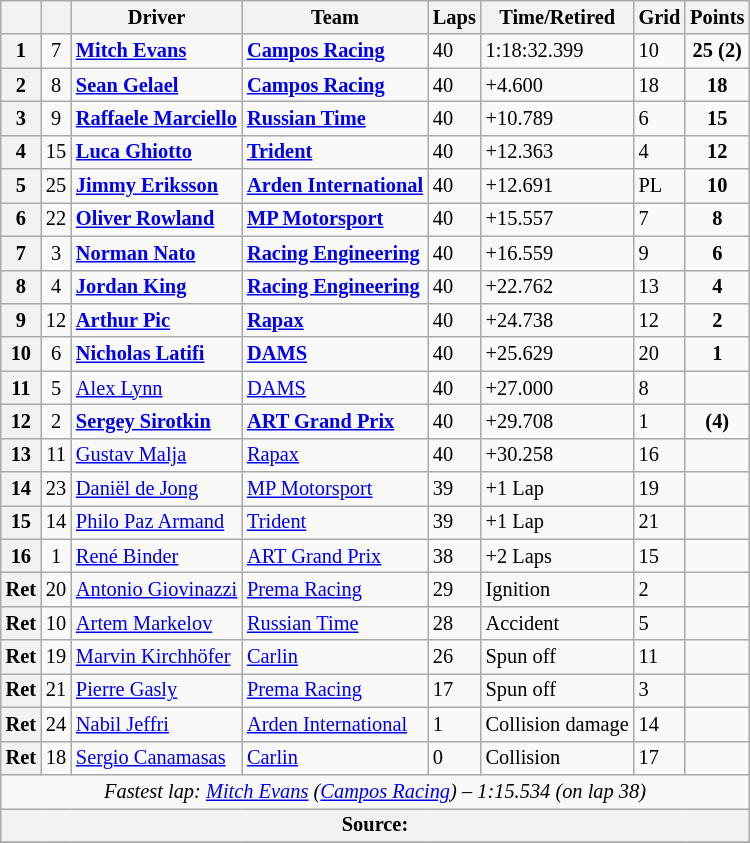<table class="wikitable" style="font-size:85%">
<tr>
<th></th>
<th></th>
<th>Driver</th>
<th>Team</th>
<th>Laps</th>
<th>Time/Retired</th>
<th>Grid</th>
<th>Points</th>
</tr>
<tr>
<th>1</th>
<td align="center">7</td>
<td> <strong><a href='#'>Mitch Evans</a></strong></td>
<td><strong><a href='#'>Campos Racing</a></strong></td>
<td>40</td>
<td>1:18:32.399</td>
<td>10</td>
<td align="center"><strong>25 (2)</strong></td>
</tr>
<tr>
<th>2</th>
<td align="center">8</td>
<td> <strong><a href='#'>Sean Gelael</a></strong></td>
<td><strong><a href='#'>Campos Racing</a></strong></td>
<td>40</td>
<td>+4.600</td>
<td>18</td>
<td align="center"><strong>18</strong></td>
</tr>
<tr>
<th>3</th>
<td align="center">9</td>
<td> <strong><a href='#'>Raffaele Marciello</a></strong></td>
<td><strong><a href='#'>Russian Time</a></strong></td>
<td>40</td>
<td>+10.789</td>
<td>6</td>
<td align="center"><strong>15</strong></td>
</tr>
<tr>
<th>4</th>
<td align="center">15</td>
<td> <strong><a href='#'>Luca Ghiotto</a></strong></td>
<td><strong><a href='#'>Trident</a></strong></td>
<td>40</td>
<td>+12.363</td>
<td>4</td>
<td align="center"><strong>12</strong></td>
</tr>
<tr>
<th>5</th>
<td align="center">25</td>
<td> <strong><a href='#'>Jimmy Eriksson</a></strong></td>
<td><strong><a href='#'>Arden International</a></strong></td>
<td>40</td>
<td>+12.691</td>
<td>PL</td>
<td align="center"><strong>10</strong></td>
</tr>
<tr>
<th>6</th>
<td align="center">22</td>
<td> <strong><a href='#'>Oliver Rowland</a></strong></td>
<td><strong><a href='#'>MP Motorsport</a></strong></td>
<td>40</td>
<td>+15.557</td>
<td>7</td>
<td align="center"><strong>8</strong></td>
</tr>
<tr>
<th>7</th>
<td align="center">3</td>
<td> <strong><a href='#'>Norman Nato</a></strong></td>
<td><strong><a href='#'>Racing Engineering</a></strong></td>
<td>40</td>
<td>+16.559</td>
<td>9</td>
<td align="center"><strong>6</strong></td>
</tr>
<tr>
<th>8</th>
<td align="center">4</td>
<td> <strong><a href='#'>Jordan King</a></strong></td>
<td><strong><a href='#'>Racing Engineering</a></strong></td>
<td>40</td>
<td>+22.762</td>
<td>13</td>
<td align="center"><strong>4</strong></td>
</tr>
<tr>
<th>9</th>
<td align="center">12</td>
<td> <strong><a href='#'>Arthur Pic</a></strong></td>
<td><strong><a href='#'>Rapax</a></strong></td>
<td>40</td>
<td>+24.738</td>
<td>12</td>
<td align="center"><strong>2</strong></td>
</tr>
<tr>
<th>10</th>
<td align="center">6</td>
<td> <strong><a href='#'>Nicholas Latifi</a></strong></td>
<td><strong><a href='#'>DAMS</a></strong></td>
<td>40</td>
<td>+25.629</td>
<td>20</td>
<td align="center"><strong>1</strong></td>
</tr>
<tr>
<th>11</th>
<td align="center">5</td>
<td> <a href='#'>Alex Lynn</a></td>
<td><a href='#'>DAMS</a></td>
<td>40</td>
<td>+27.000</td>
<td>8</td>
<td></td>
</tr>
<tr>
<th>12 </th>
<td align="center">2</td>
<td> <strong><a href='#'>Sergey Sirotkin</a></strong></td>
<td><strong><a href='#'>ART Grand Prix</a></strong></td>
<td>40</td>
<td>+29.708</td>
<td>1</td>
<td align="center"><strong>(4)</strong></td>
</tr>
<tr>
<th>13 </th>
<td align="center">11</td>
<td> <a href='#'>Gustav Malja</a></td>
<td><a href='#'>Rapax</a></td>
<td>40</td>
<td>+30.258</td>
<td>16</td>
<td></td>
</tr>
<tr>
<th>14</th>
<td align="center">23</td>
<td> <a href='#'>Daniël de Jong</a></td>
<td><a href='#'>MP Motorsport</a></td>
<td>39</td>
<td>+1 Lap</td>
<td>19</td>
<td></td>
</tr>
<tr>
<th>15</th>
<td align="center">14</td>
<td> <a href='#'>Philo Paz Armand</a></td>
<td><a href='#'>Trident</a></td>
<td>39</td>
<td>+1 Lap</td>
<td>21</td>
<td></td>
</tr>
<tr>
<th>16</th>
<td align="center">1</td>
<td> <a href='#'>René Binder</a></td>
<td><a href='#'>ART Grand Prix</a></td>
<td>38</td>
<td>+2 Laps</td>
<td>15</td>
<td></td>
</tr>
<tr>
<th>Ret</th>
<td align="center">20</td>
<td> <a href='#'>Antonio Giovinazzi</a></td>
<td><a href='#'>Prema Racing</a></td>
<td>29</td>
<td>Ignition</td>
<td>2</td>
<td></td>
</tr>
<tr>
<th>Ret</th>
<td align="center">10</td>
<td> <a href='#'>Artem Markelov</a></td>
<td><a href='#'>Russian Time</a></td>
<td>28</td>
<td>Accident</td>
<td>5</td>
<td></td>
</tr>
<tr>
<th>Ret</th>
<td align="center">19</td>
<td> <a href='#'>Marvin Kirchhöfer</a></td>
<td><a href='#'>Carlin</a></td>
<td>26</td>
<td>Spun off</td>
<td>11</td>
<td></td>
</tr>
<tr>
<th>Ret</th>
<td align="center">21</td>
<td> <a href='#'>Pierre Gasly</a></td>
<td><a href='#'>Prema Racing</a></td>
<td>17</td>
<td>Spun off</td>
<td>3</td>
<td></td>
</tr>
<tr>
<th>Ret</th>
<td align="center">24</td>
<td> <a href='#'>Nabil Jeffri</a></td>
<td><a href='#'>Arden International</a></td>
<td>1</td>
<td>Collision damage</td>
<td>14</td>
<td></td>
</tr>
<tr>
<th>Ret</th>
<td align="center">18</td>
<td> <a href='#'>Sergio Canamasas</a></td>
<td><a href='#'>Carlin</a></td>
<td>0</td>
<td>Collision</td>
<td>17</td>
<td></td>
</tr>
<tr>
<td colspan="8" align="center"><em>Fastest lap:  <a href='#'>Mitch Evans</a> (<a href='#'>Campos Racing</a>) – 1:15.534 (on lap 38)</em></td>
</tr>
<tr>
<th colspan="8">Source:</th>
</tr>
<tr>
</tr>
</table>
